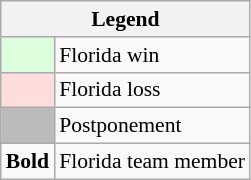<table class="wikitable" style="font-size:90%">
<tr>
<th colspan="2">Legend</th>
</tr>
<tr>
<td bgcolor="#ddffdd"> </td>
<td>Florida win</td>
</tr>
<tr>
<td bgcolor="#ffdddd"> </td>
<td>Florida loss</td>
</tr>
<tr>
<td bgcolor="#bbbbbb"> </td>
<td>Postponement</td>
</tr>
<tr>
<td><strong>Bold</strong></td>
<td>Florida team member</td>
</tr>
</table>
